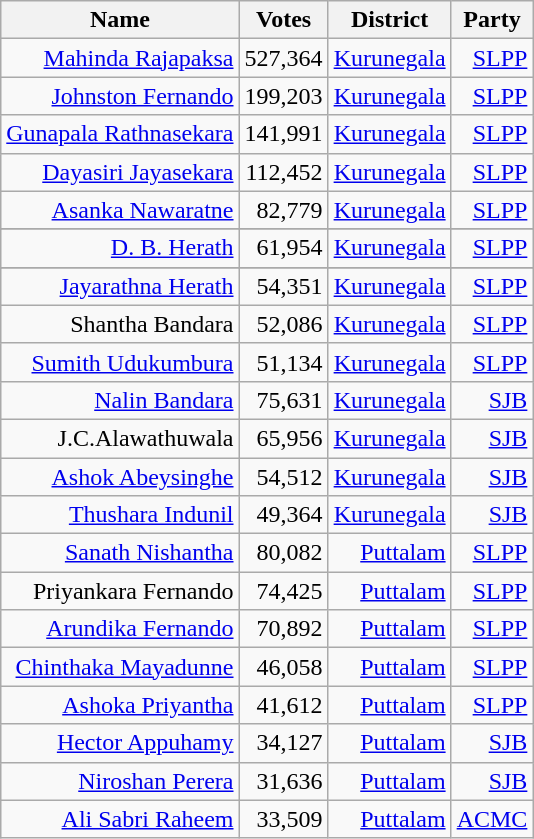<table class="wikitable sortable static-row-numbers sticky-header col1left" style=text-align:right>
<tr>
<th>Name</th>
<th style=max-width:4em>Votes</th>
<th style=max-width:4em>District</th>
<th style=max-width:4em>Party</th>
</tr>
<tr>
<td><a href='#'>Mahinda Rajapaksa</a></td>
<td>527,364</td>
<td><a href='#'>Kurunegala</a></td>
<td><a href='#'>SLPP</a></td>
</tr>
<tr>
<td><a href='#'>Johnston Fernando</a></td>
<td>199,203</td>
<td><a href='#'>Kurunegala</a></td>
<td><a href='#'>SLPP</a></td>
</tr>
<tr>
<td><a href='#'>Gunapala Rathnasekara</a></td>
<td>141,991</td>
<td><a href='#'>Kurunegala</a></td>
<td><a href='#'>SLPP</a></td>
</tr>
<tr>
<td><a href='#'>Dayasiri Jayasekara</a></td>
<td>112,452</td>
<td><a href='#'>Kurunegala</a></td>
<td><a href='#'>SLPP</a></td>
</tr>
<tr>
<td><a href='#'>Asanka Nawaratne</a></td>
<td>82,779</td>
<td><a href='#'>Kurunegala</a></td>
<td><a href='#'>SLPP</a></td>
</tr>
<tr>
</tr>
<tr>
</tr>
<tr>
<td><a href='#'>D. B. Herath</a></td>
<td>61,954</td>
<td><a href='#'>Kurunegala</a></td>
<td><a href='#'>SLPP</a></td>
</tr>
<tr>
</tr>
<tr>
</tr>
<tr>
<td><a href='#'>Jayarathna Herath</a></td>
<td>54,351</td>
<td><a href='#'>Kurunegala</a></td>
<td><a href='#'>SLPP</a></td>
</tr>
<tr>
<td>Shantha Bandara</td>
<td>52,086</td>
<td><a href='#'>Kurunegala</a></td>
<td><a href='#'>SLPP</a></td>
</tr>
<tr>
<td><a href='#'>Sumith Udukumbura</a></td>
<td>51,134</td>
<td><a href='#'>Kurunegala</a></td>
<td><a href='#'>SLPP</a></td>
</tr>
<tr>
<td><a href='#'>Nalin Bandara</a></td>
<td>75,631</td>
<td><a href='#'>Kurunegala</a></td>
<td><a href='#'>SJB</a></td>
</tr>
<tr>
<td>J.C.Alawathuwala</td>
<td>65,956</td>
<td><a href='#'>Kurunegala</a></td>
<td><a href='#'>SJB</a></td>
</tr>
<tr>
<td><a href='#'>Ashok Abeysinghe</a></td>
<td>54,512</td>
<td><a href='#'>Kurunegala</a></td>
<td><a href='#'>SJB</a></td>
</tr>
<tr>
<td><a href='#'>Thushara Indunil</a></td>
<td>49,364</td>
<td><a href='#'>Kurunegala</a></td>
<td><a href='#'>SJB</a></td>
</tr>
<tr>
<td><a href='#'>Sanath Nishantha</a></td>
<td>80,082</td>
<td><a href='#'>Puttalam</a></td>
<td><a href='#'>SLPP</a></td>
</tr>
<tr>
<td>Priyankara Fernando</td>
<td>74,425</td>
<td><a href='#'>Puttalam</a></td>
<td><a href='#'>SLPP</a></td>
</tr>
<tr>
<td><a href='#'>Arundika Fernando</a></td>
<td>70,892</td>
<td><a href='#'>Puttalam</a></td>
<td><a href='#'>SLPP</a></td>
</tr>
<tr>
<td><a href='#'>Chinthaka Mayadunne</a></td>
<td>46,058</td>
<td><a href='#'>Puttalam</a></td>
<td><a href='#'>SLPP</a></td>
</tr>
<tr>
<td><a href='#'>Ashoka Priyantha</a></td>
<td>41,612</td>
<td><a href='#'>Puttalam</a></td>
<td><a href='#'>SLPP</a></td>
</tr>
<tr>
<td><a href='#'>Hector Appuhamy</a></td>
<td>34,127</td>
<td><a href='#'>Puttalam</a></td>
<td><a href='#'>SJB</a></td>
</tr>
<tr>
<td><a href='#'>Niroshan Perera</a></td>
<td>31,636</td>
<td><a href='#'>Puttalam</a></td>
<td><a href='#'>SJB</a></td>
</tr>
<tr>
<td><a href='#'>Ali Sabri Raheem</a></td>
<td>33,509</td>
<td><a href='#'>Puttalam</a></td>
<td><a href='#'>ACMC</a></td>
</tr>
</table>
